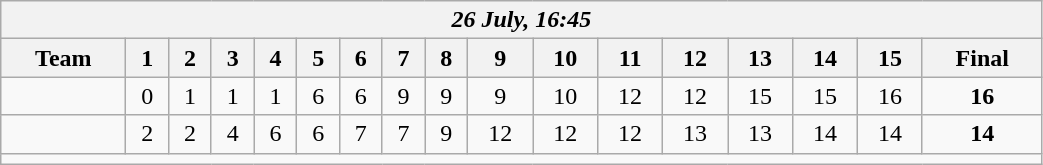<table class=wikitable style="text-align:center; width: 55%">
<tr>
<th colspan=17><em>26 July, 16:45</em></th>
</tr>
<tr>
<th>Team</th>
<th>1</th>
<th>2</th>
<th>3</th>
<th>4</th>
<th>5</th>
<th>6</th>
<th>7</th>
<th>8</th>
<th>9</th>
<th>10</th>
<th>11</th>
<th>12</th>
<th>13</th>
<th>14</th>
<th>15</th>
<th>Final</th>
</tr>
<tr>
<td align=left><strong></strong></td>
<td>0</td>
<td>1</td>
<td>1</td>
<td>1</td>
<td>6</td>
<td>6</td>
<td>9</td>
<td>9</td>
<td>9</td>
<td>10</td>
<td>12</td>
<td>12</td>
<td>15</td>
<td>15</td>
<td>16</td>
<td><strong>16</strong></td>
</tr>
<tr>
<td align=left></td>
<td>2</td>
<td>2</td>
<td>4</td>
<td>6</td>
<td>6</td>
<td>7</td>
<td>7</td>
<td>9</td>
<td>12</td>
<td>12</td>
<td>12</td>
<td>13</td>
<td>13</td>
<td>14</td>
<td>14</td>
<td><strong>14</strong></td>
</tr>
<tr>
<td colspan=17></td>
</tr>
</table>
